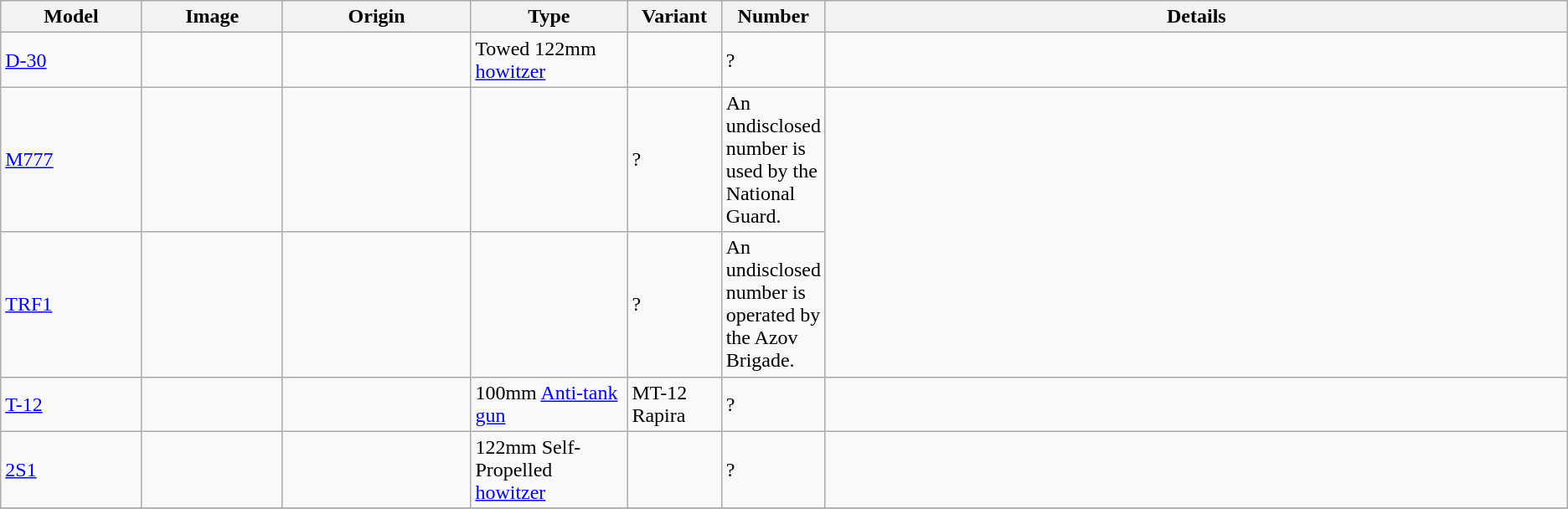<table class="wikitable">
<tr>
<th style="width:9%;">Model</th>
<th style="width:9%;">Image</th>
<th style="width:12%;">Origin</th>
<th style="width:10%;">Type</th>
<th style="width:6%;">Variant</th>
<th style="width:6%;">Number</th>
<th>Details</th>
</tr>
<tr>
<td><a href='#'>D-30</a></td>
<td></td>
<td></td>
<td>Towed 122mm <a href='#'>howitzer</a></td>
<td></td>
<td>?</td>
<td></td>
</tr>
<tr>
<td><a href='#'>M777</a></td>
<td></td>
<td></td>
<td></td>
<td>?</td>
<td>An undisclosed number is used by the National Guard.</td>
</tr>
<tr>
<td><a href='#'>TRF1</a></td>
<td></td>
<td></td>
<td></td>
<td>?</td>
<td>An undisclosed number is operated by the Azov Brigade.</td>
</tr>
<tr>
<td><a href='#'>T-12</a></td>
<td></td>
<td></td>
<td>100mm <a href='#'>Anti-tank gun</a></td>
<td>MT-12 Rapira</td>
<td>?</td>
<td></td>
</tr>
<tr>
<td><a href='#'>2S1</a></td>
<td></td>
<td></td>
<td>122mm Self-Propelled <a href='#'>howitzer</a></td>
<td></td>
<td>?</td>
<td></td>
</tr>
<tr>
</tr>
</table>
